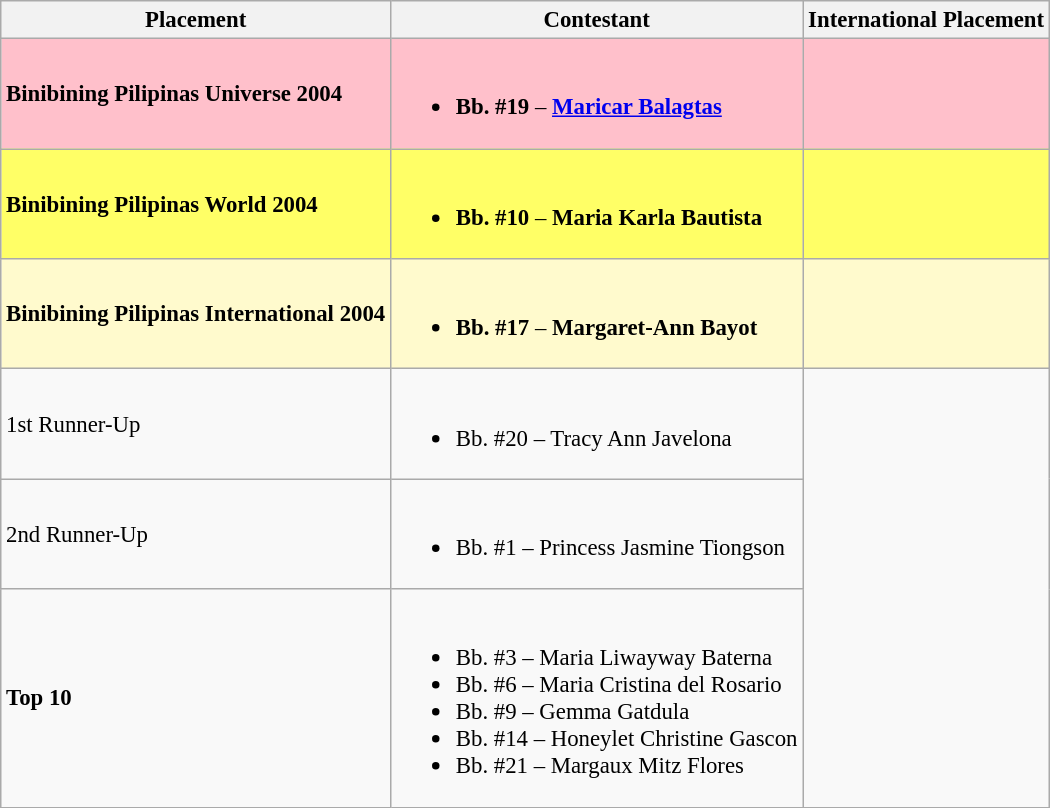<table class="wikitable sortable" style="font-size:95%;">
<tr>
<th>Placement</th>
<th>Contestant</th>
<th>International Placement</th>
</tr>
<tr>
<td style="background:pink;"><strong>Binibining Pilipinas Universe 2004</strong></td>
<td style="background:pink;"><br><ul><li><strong>Bb. #19</strong> – <strong><a href='#'>Maricar Balagtas</a></strong></li></ul></td>
<td style="background:pink;"></td>
</tr>
<tr>
<td style="background:#FFFF66;"><strong>Binibining Pilipinas World 2004</strong></td>
<td style="background:#FFFF66;"><br><ul><li><strong>Bb. #10</strong> – <strong>Maria Karla Bautista</strong></li></ul></td>
<td style="background:#FFFF66;"></td>
</tr>
<tr>
<td style="background:#FFFACD;"><strong>Binibining Pilipinas International 2004</strong></td>
<td style="background:#FFFACD;"><br><ul><li><strong>Bb. #17</strong> – <strong>Margaret-Ann Bayot</strong></li></ul></td>
<td style="background:#FFFACD;"></td>
</tr>
<tr>
<td>1st Runner-Up</td>
<td><br><ul><li>Bb. #20 – Tracy Ann Javelona</li></ul></td>
</tr>
<tr>
<td>2nd Runner-Up</td>
<td><br><ul><li>Bb. #1 – Princess Jasmine Tiongson</li></ul></td>
</tr>
<tr>
<td><strong>Top 10</strong></td>
<td><br><ul><li>Bb. #3 –  Maria Liwayway Baterna</li><li>Bb. #6 –  Maria Cristina del Rosario</li><li>Bb. #9 – Gemma Gatdula</li><li>Bb. #14 – Honeylet Christine Gascon</li><li>Bb. #21 –  Margaux Mitz Flores</li></ul></td>
</tr>
</table>
